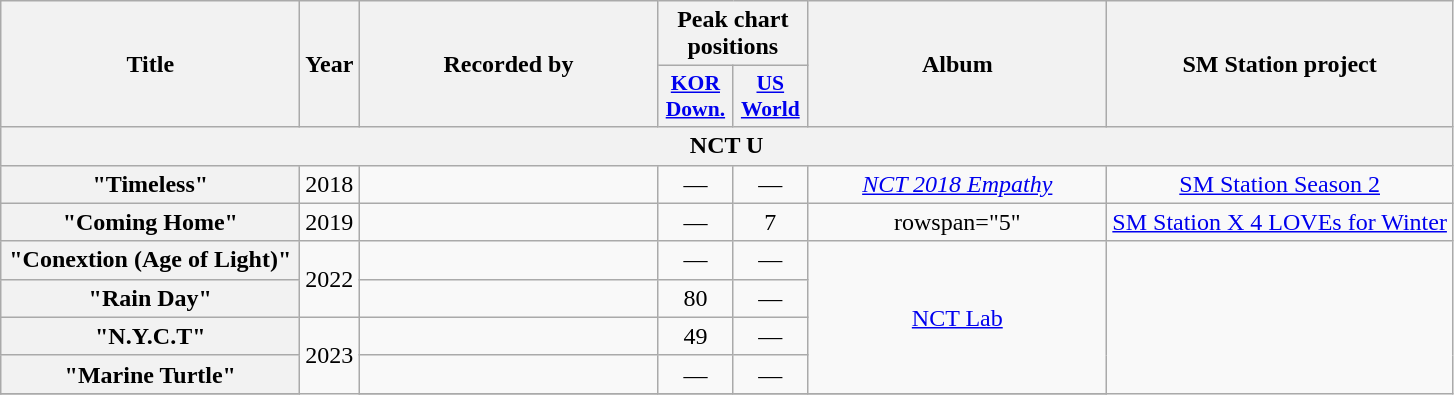<table class="wikitable plainrowheaders" style="text-align:center;">
<tr>
<th rowspan="2" scope="col" style="width:12em;">Title</th>
<th rowspan="2" scope="col">Year</th>
<th rowspan="2" scope="col" style="width:12em;">Recorded by</th>
<th colspan="2">Peak chart positions</th>
<th rowspan="2" scope="col" style="width:12em;">Album</th>
<th rowspan="2" scope="col">SM Station project</th>
</tr>
<tr>
<th scope="col" style="width:3em;font-size:90%;"><a href='#'>KOR<br>Down.</a><br></th>
<th scope="col" style="width:3em;font-size:90%;"><a href='#'>US<br>World</a><br></th>
</tr>
<tr>
<th colspan="7">NCT U</th>
</tr>
<tr>
<th scope="row">"Timeless"</th>
<td>2018</td>
<td style="text-align:left"></td>
<td>—</td>
<td>—</td>
<td><em><a href='#'>NCT 2018 Empathy</a></em></td>
<td><a href='#'>SM Station Season 2</a></td>
</tr>
<tr>
<th scope="row">"Coming Home"</th>
<td>2019</td>
<td style="text-align:left"></td>
<td>—</td>
<td>7</td>
<td>rowspan="5" </td>
<td><a href='#'>SM Station X 4 LOVEs for Winter</a></td>
</tr>
<tr>
<th scope="row">"Conextion (Age of Light)"</th>
<td rowspan="2">2022</td>
<td align="left"></td>
<td>—</td>
<td>—</td>
<td rowspan="4"><a href='#'>NCT Lab</a></td>
</tr>
<tr>
<th scope="row">"Rain Day"</th>
<td align="left"></td>
<td>80</td>
<td>—</td>
</tr>
<tr>
<th scope="row">"N.Y.C.T"</th>
<td rowspan="3">2023</td>
<td align="left"></td>
<td>49</td>
<td>—</td>
</tr>
<tr>
<th scope="row">"Marine Turtle"</th>
<td align="left"></td>
<td>—</td>
<td>—</td>
</tr>
<tr>
</tr>
</table>
